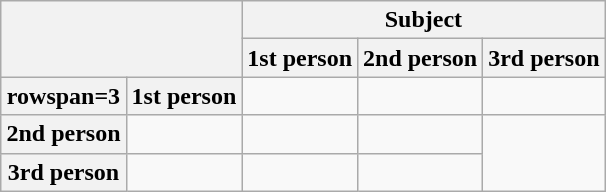<table class="wikitable" style="margin:auto">
<tr>
<th colspan=2 rowspan=2></th>
<th colspan=3>Subject</th>
</tr>
<tr>
<th>1st person</th>
<th>2nd person</th>
<th>3rd person</th>
</tr>
<tr>
<th>rowspan=3 </th>
<th>1st person</th>
<td></td>
<td></td>
<td></td>
</tr>
<tr>
<th>2nd person</th>
<td></td>
<td></td>
<td></td>
</tr>
<tr>
<th>3rd person</th>
<td></td>
<td></td>
<td></td>
</tr>
</table>
